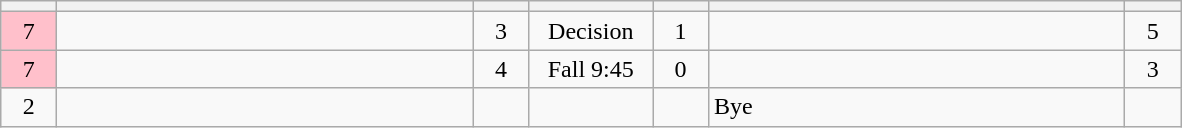<table class="wikitable" style="text-align: center;">
<tr>
<th width=30></th>
<th width=270></th>
<th width=30></th>
<th width=75></th>
<th width=30></th>
<th width=270></th>
<th width=30></th>
</tr>
<tr>
<td bgcolor=pink>7</td>
<td align=left></td>
<td>3</td>
<td>Decision</td>
<td>1</td>
<td align=left><strong></strong></td>
<td>5</td>
</tr>
<tr>
<td bgcolor=pink>7</td>
<td align=left></td>
<td>4</td>
<td>Fall 9:45</td>
<td>0</td>
<td align=left><strong></strong></td>
<td>3</td>
</tr>
<tr>
<td>2</td>
<td align=left><strong></strong></td>
<td></td>
<td></td>
<td></td>
<td align=left>Bye</td>
<td></td>
</tr>
</table>
